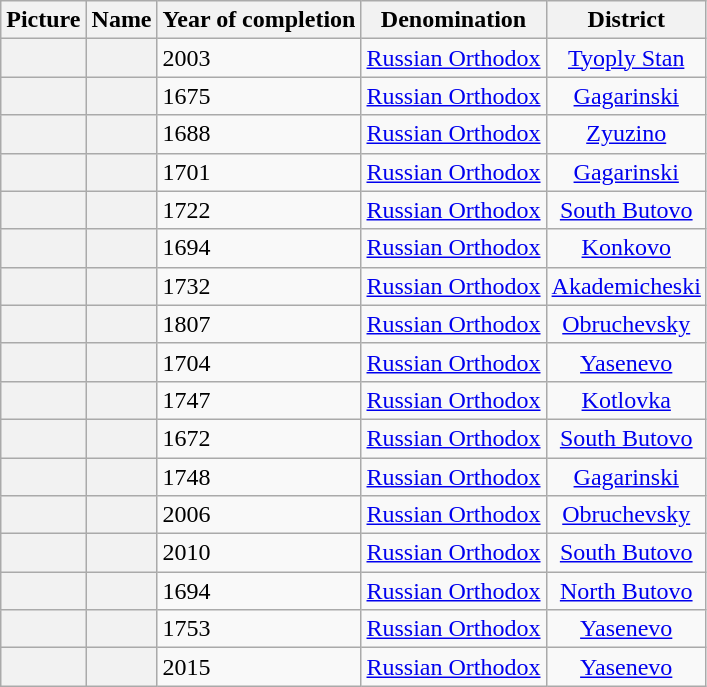<table class="wikitable sortable plainrowheaders">
<tr>
<th scope="col" class="unsortable">Picture</th>
<th scope="col">Name</th>
<th scope="col">Year of completion</th>
<th scope="col">Denomination</th>
<th scope="col">District</th>
</tr>
<tr>
<th scope="row"></th>
<th scope="row"><br><small></small></th>
<td>2003</td>
<td><a href='#'>Russian Orthodox</a></td>
<td style="text-align:center;"><a href='#'>Tyoply Stan</a><br></td>
</tr>
<tr>
<th scope="row"></th>
<th scope="row"><br><small></small></th>
<td>1675</td>
<td><a href='#'>Russian Orthodox</a></td>
<td style="text-align:center;"><a href='#'>Gagarinski</a><br></td>
</tr>
<tr>
<th scope="row"></th>
<th scope="row"><br><small></small></th>
<td>1688</td>
<td><a href='#'>Russian Orthodox</a></td>
<td style="text-align:center;"><a href='#'>Zyuzino</a><br></td>
</tr>
<tr>
<th scope="row"></th>
<th scope="row"><br><small></small></th>
<td>1701</td>
<td><a href='#'>Russian Orthodox</a></td>
<td style="text-align:center;"><a href='#'>Gagarinski</a><br></td>
</tr>
<tr>
<th scope="row"></th>
<th scope="row"><br><small></small></th>
<td>1722</td>
<td><a href='#'>Russian Orthodox</a></td>
<td style="text-align:center;"><a href='#'>South Butovo</a><br></td>
</tr>
<tr>
<th scope="row"></th>
<th scope="row"><br><small></small></th>
<td>1694</td>
<td><a href='#'>Russian Orthodox</a></td>
<td style="text-align:center;"><a href='#'>Konkovo</a><br></td>
</tr>
<tr>
<th scope="row"></th>
<th scope="row"><br><small></small></th>
<td>1732</td>
<td><a href='#'>Russian Orthodox</a></td>
<td style="text-align:center;"><a href='#'>Akademicheski</a><br></td>
</tr>
<tr>
<th scope="row"></th>
<th scope="row"><br><small></small></th>
<td>1807</td>
<td><a href='#'>Russian Orthodox</a></td>
<td style="text-align:center;"><a href='#'>Obruchevsky</a><br></td>
</tr>
<tr>
<th scope="row"></th>
<th scope="row"><br><small></small></th>
<td>1704</td>
<td><a href='#'>Russian Orthodox</a></td>
<td style="text-align:center;"><a href='#'>Yasenevo</a><br></td>
</tr>
<tr>
<th scope="row"></th>
<th scope="row"><br><small></small></th>
<td>1747</td>
<td><a href='#'>Russian Orthodox</a></td>
<td style="text-align:center;"><a href='#'>Kotlovka</a><br></td>
</tr>
<tr>
<th scope="row"></th>
<th scope="row"><br><small></small></th>
<td>1672</td>
<td><a href='#'>Russian Orthodox</a></td>
<td style="text-align:center;"><a href='#'>South Butovo</a><br></td>
</tr>
<tr>
<th scope="row"></th>
<th scope="row"><br><small></small></th>
<td>1748</td>
<td><a href='#'>Russian Orthodox</a></td>
<td style="text-align:center;"><a href='#'>Gagarinski</a><br></td>
</tr>
<tr>
<th scope="row"></th>
<th scope="row"><br><small></small></th>
<td>2006</td>
<td><a href='#'>Russian Orthodox</a></td>
<td style="text-align:center;"><a href='#'>Obruchevsky</a><br></td>
</tr>
<tr>
<th scope="row"></th>
<th scope="row"><br><small></small></th>
<td>2010</td>
<td><a href='#'>Russian Orthodox</a></td>
<td style="text-align:center;"><a href='#'>South Butovo</a><br></td>
</tr>
<tr>
<th scope="row"></th>
<th scope="row"><br><small></small></th>
<td>1694</td>
<td><a href='#'>Russian Orthodox</a></td>
<td style="text-align:center;"><a href='#'>North Butovo</a><br></td>
</tr>
<tr>
<th scope="row"></th>
<th scope="row"><br><small></small></th>
<td>1753</td>
<td><a href='#'>Russian Orthodox</a></td>
<td style="text-align:center;"><a href='#'>Yasenevo</a><br></td>
</tr>
<tr>
<th scope="row"></th>
<th scope="row"><br><small></small></th>
<td>2015</td>
<td><a href='#'>Russian Orthodox</a></td>
<td style="text-align:center;"><a href='#'>Yasenevo</a><br></td>
</tr>
</table>
